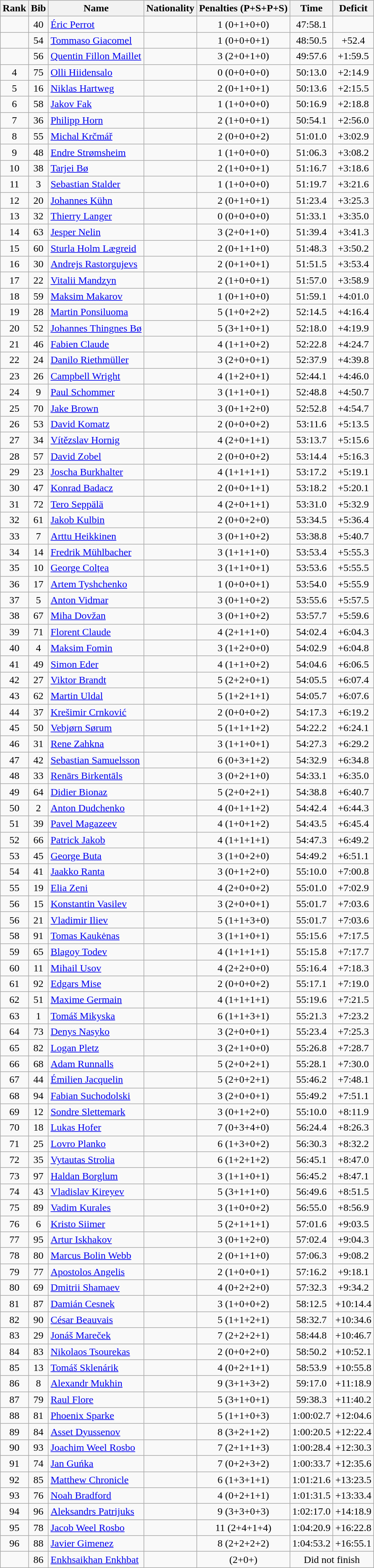<table class="wikitable sortable" style="text-align:center">
<tr>
<th>Rank</th>
<th>Bib</th>
<th>Name</th>
<th>Nationality</th>
<th>Penalties (P+S+P+S)</th>
<th>Time</th>
<th>Deficit</th>
</tr>
<tr>
<td></td>
<td>40</td>
<td align=left><a href='#'>Éric Perrot</a></td>
<td align=left></td>
<td>1 (0+1+0+0)</td>
<td>47:58.1</td>
<td></td>
</tr>
<tr>
<td></td>
<td>54</td>
<td align=left><a href='#'>Tommaso Giacomel</a></td>
<td align=left></td>
<td>1 (0+0+0+1)</td>
<td>48:50.5</td>
<td>+52.4</td>
</tr>
<tr>
<td></td>
<td>56</td>
<td align=left><a href='#'>Quentin Fillon Maillet</a></td>
<td align=left></td>
<td>3 (2+0+1+0)</td>
<td>49:57.6</td>
<td>+1:59.5</td>
</tr>
<tr>
<td>4</td>
<td>75</td>
<td align=left><a href='#'>Olli Hiidensalo</a></td>
<td align=left></td>
<td>0 (0+0+0+0)</td>
<td>50:13.0</td>
<td>+2:14.9</td>
</tr>
<tr>
<td>5</td>
<td>16</td>
<td align=left><a href='#'>Niklas Hartweg</a></td>
<td align=left></td>
<td>2 (0+1+0+1)</td>
<td>50:13.6</td>
<td>+2:15.5</td>
</tr>
<tr>
<td>6</td>
<td>58</td>
<td align=left><a href='#'>Jakov Fak</a></td>
<td align=left></td>
<td>1 (1+0+0+0)</td>
<td>50:16.9</td>
<td>+2:18.8</td>
</tr>
<tr>
<td>7</td>
<td>36</td>
<td align=left><a href='#'>Philipp Horn</a></td>
<td align=left></td>
<td>2 (1+0+0+1)</td>
<td>50:54.1</td>
<td>+2:56.0</td>
</tr>
<tr>
<td>8</td>
<td>55</td>
<td align=left><a href='#'>Michal Krčmář</a></td>
<td align=left></td>
<td>2 (0+0+0+2)</td>
<td>51:01.0</td>
<td>+3:02.9</td>
</tr>
<tr>
<td>9</td>
<td>48</td>
<td align=left><a href='#'>Endre Strømsheim</a></td>
<td align=left></td>
<td>1 (1+0+0+0)</td>
<td>51:06.3</td>
<td>+3:08.2</td>
</tr>
<tr>
<td>10</td>
<td>38</td>
<td align=left><a href='#'>Tarjei Bø</a></td>
<td align=left></td>
<td>2 (1+0+0+1)</td>
<td>51:16.7</td>
<td>+3:18.6</td>
</tr>
<tr>
<td>11</td>
<td>3</td>
<td align=left><a href='#'>Sebastian Stalder</a></td>
<td align=left></td>
<td>1 (1+0+0+0)</td>
<td>51:19.7</td>
<td>+3:21.6</td>
</tr>
<tr>
<td>12</td>
<td>20</td>
<td align=left><a href='#'>Johannes Kühn</a></td>
<td align=left></td>
<td>2 (0+1+0+1)</td>
<td>51:23.4</td>
<td>+3:25.3</td>
</tr>
<tr>
<td>13</td>
<td>32</td>
<td align=left><a href='#'>Thierry Langer</a></td>
<td align=left></td>
<td>0 (0+0+0+0)</td>
<td>51:33.1</td>
<td>+3:35.0</td>
</tr>
<tr>
<td>14</td>
<td>63</td>
<td align=left><a href='#'>Jesper Nelin</a></td>
<td align=left></td>
<td>3 (2+0+1+0)</td>
<td>51:39.4</td>
<td>+3:41.3</td>
</tr>
<tr>
<td>15</td>
<td>60</td>
<td align=left><a href='#'>Sturla Holm Lægreid</a></td>
<td align=left></td>
<td>2 (0+1+1+0)</td>
<td>51:48.3</td>
<td>+3:50.2</td>
</tr>
<tr>
<td>16</td>
<td>30</td>
<td align=left><a href='#'>Andrejs Rastorgujevs</a></td>
<td align=left></td>
<td>2 (0+1+0+1)</td>
<td>51:51.5</td>
<td>+3:53.4</td>
</tr>
<tr>
<td>17</td>
<td>22</td>
<td align=left><a href='#'>Vitalii Mandzyn</a></td>
<td align=left></td>
<td>2 (1+0+0+1)</td>
<td>51:57.0</td>
<td>+3:58.9</td>
</tr>
<tr>
<td>18</td>
<td>59</td>
<td align=left><a href='#'>Maksim Makarov</a></td>
<td align=left></td>
<td>1 (0+1+0+0)</td>
<td>51:59.1</td>
<td>+4:01.0</td>
</tr>
<tr>
<td>19</td>
<td>28</td>
<td align=left><a href='#'>Martin Ponsiluoma</a></td>
<td align=left></td>
<td>5 (1+0+2+2)</td>
<td>52:14.5</td>
<td>+4:16.4</td>
</tr>
<tr>
<td>20</td>
<td>52</td>
<td align=left><a href='#'>Johannes Thingnes Bø</a></td>
<td align=left></td>
<td>5 (3+1+0+1)</td>
<td>52:18.0</td>
<td>+4:19.9</td>
</tr>
<tr>
<td>21</td>
<td>46</td>
<td align=left><a href='#'>Fabien Claude</a></td>
<td align=left></td>
<td>4 (1+1+0+2)</td>
<td>52:22.8</td>
<td>+4:24.7</td>
</tr>
<tr>
<td>22</td>
<td>24</td>
<td align=left><a href='#'>Danilo Riethmüller</a></td>
<td align=left></td>
<td>3 (2+0+0+1)</td>
<td>52:37.9</td>
<td>+4:39.8</td>
</tr>
<tr>
<td>23</td>
<td>26</td>
<td align=left><a href='#'>Campbell Wright</a></td>
<td align=left></td>
<td>4 (1+2+0+1)</td>
<td>52:44.1</td>
<td>+4:46.0</td>
</tr>
<tr>
<td>24</td>
<td>9</td>
<td align=left><a href='#'>Paul Schommer</a></td>
<td align=left></td>
<td>3 (1+1+0+1)</td>
<td>52:48.8</td>
<td>+4:50.7</td>
</tr>
<tr>
<td>25</td>
<td>70</td>
<td align=left><a href='#'>Jake Brown</a></td>
<td align=left></td>
<td>3 (0+1+2+0)</td>
<td>52:52.8</td>
<td>+4:54.7</td>
</tr>
<tr>
<td>26</td>
<td>53</td>
<td align=left><a href='#'>David Komatz</a></td>
<td align=left></td>
<td>2 (0+0+0+2)</td>
<td>53:11.6</td>
<td>+5:13.5</td>
</tr>
<tr>
<td>27</td>
<td>34</td>
<td align=left><a href='#'>Vítězslav Hornig</a></td>
<td align=left></td>
<td>4 (2+0+1+1)</td>
<td>53:13.7</td>
<td>+5:15.6</td>
</tr>
<tr>
<td>28</td>
<td>57</td>
<td align=left><a href='#'>David Zobel</a></td>
<td align=left></td>
<td>2 (0+0+0+2)</td>
<td>53:14.4</td>
<td>+5:16.3</td>
</tr>
<tr>
<td>29</td>
<td>23</td>
<td align=left><a href='#'>Joscha Burkhalter</a></td>
<td align=left></td>
<td>4 (1+1+1+1)</td>
<td>53:17.2</td>
<td>+5:19.1</td>
</tr>
<tr>
<td>30</td>
<td>47</td>
<td align=left><a href='#'>Konrad Badacz</a></td>
<td align=left></td>
<td>2 (0+0+1+1)</td>
<td>53:18.2</td>
<td>+5:20.1</td>
</tr>
<tr>
<td>31</td>
<td>72</td>
<td align=left><a href='#'>Tero Seppälä</a></td>
<td align=left></td>
<td>4 (2+0+1+1)</td>
<td>53:31.0</td>
<td>+5:32.9</td>
</tr>
<tr>
<td>32</td>
<td>61</td>
<td align=left><a href='#'>Jakob Kulbin</a></td>
<td align=left></td>
<td>2 (0+0+2+0)</td>
<td>53:34.5</td>
<td>+5:36.4</td>
</tr>
<tr>
<td>33</td>
<td>7</td>
<td align=left><a href='#'>Arttu Heikkinen</a></td>
<td align=left></td>
<td>3 (0+1+0+2)</td>
<td>53:38.8</td>
<td>+5:40.7</td>
</tr>
<tr>
<td>34</td>
<td>14</td>
<td align=left><a href='#'>Fredrik Mühlbacher</a></td>
<td align=left></td>
<td>3 (1+1+1+0)</td>
<td>53:53.4</td>
<td>+5:55.3</td>
</tr>
<tr>
<td>35</td>
<td>10</td>
<td align=left><a href='#'>George Colțea</a></td>
<td align=left></td>
<td>3 (1+1+0+1)</td>
<td>53:53.6</td>
<td>+5:55.5</td>
</tr>
<tr>
<td>36</td>
<td>17</td>
<td align=left><a href='#'>Artem Tyshchenko</a></td>
<td align=left></td>
<td>1 (0+0+0+1)</td>
<td>53:54.0</td>
<td>+5:55.9</td>
</tr>
<tr>
<td>37</td>
<td>5</td>
<td align=left><a href='#'>Anton Vidmar</a></td>
<td align=left></td>
<td>3 (0+1+0+2)</td>
<td>53:55.6</td>
<td>+5:57.5</td>
</tr>
<tr>
<td>38</td>
<td>67</td>
<td align=left><a href='#'>Miha Dovžan</a></td>
<td align=left></td>
<td>3 (0+1+0+2)</td>
<td>53:57.7</td>
<td>+5:59.6</td>
</tr>
<tr>
<td>39</td>
<td>71</td>
<td align=left><a href='#'>Florent Claude</a></td>
<td align=left></td>
<td>4 (2+1+1+0)</td>
<td>54:02.4</td>
<td>+6:04.3</td>
</tr>
<tr>
<td>40</td>
<td>4</td>
<td align=left><a href='#'>Maksim Fomin</a></td>
<td align=left></td>
<td>3 (1+2+0+0)</td>
<td>54:02.9</td>
<td>+6:04.8</td>
</tr>
<tr>
<td>41</td>
<td>49</td>
<td align=left><a href='#'>Simon Eder</a></td>
<td align=left></td>
<td>4 (1+1+0+2)</td>
<td>54:04.6</td>
<td>+6:06.5</td>
</tr>
<tr>
<td>42</td>
<td>27</td>
<td align=left><a href='#'>Viktor Brandt</a></td>
<td align=left></td>
<td>5 (2+2+0+1)</td>
<td>54:05.5</td>
<td>+6:07.4</td>
</tr>
<tr>
<td>43</td>
<td>62</td>
<td align=left><a href='#'>Martin Uldal</a></td>
<td align=left></td>
<td>5 (1+2+1+1)</td>
<td>54:05.7</td>
<td>+6:07.6</td>
</tr>
<tr>
<td>44</td>
<td>37</td>
<td align=left><a href='#'>Krešimir Crnković</a></td>
<td align=left></td>
<td>2 (0+0+0+2)</td>
<td>54:17.3</td>
<td>+6:19.2</td>
</tr>
<tr>
<td>45</td>
<td>50</td>
<td align=left><a href='#'>Vebjørn Sørum</a></td>
<td align=left></td>
<td>5 (1+1+1+2)</td>
<td>54:22.2</td>
<td>+6:24.1</td>
</tr>
<tr>
<td>46</td>
<td>31</td>
<td align=left><a href='#'>Rene Zahkna</a></td>
<td align=left></td>
<td>3 (1+1+0+1)</td>
<td>54:27.3</td>
<td>+6:29.2</td>
</tr>
<tr>
<td>47</td>
<td>42</td>
<td align=left><a href='#'>Sebastian Samuelsson</a></td>
<td align=left></td>
<td>6 (0+3+1+2)</td>
<td>54:32.9</td>
<td>+6:34.8</td>
</tr>
<tr>
<td>48</td>
<td>33</td>
<td align=left><a href='#'>Renārs Birkentāls</a></td>
<td align=left></td>
<td>3 (0+2+1+0)</td>
<td>54:33.1</td>
<td>+6:35.0</td>
</tr>
<tr>
<td>49</td>
<td>64</td>
<td align=left><a href='#'>Didier Bionaz</a></td>
<td align=left></td>
<td>5 (2+0+2+1)</td>
<td>54:38.8</td>
<td>+6:40.7</td>
</tr>
<tr>
<td>50</td>
<td>2</td>
<td align=left><a href='#'>Anton Dudchenko</a></td>
<td align=left></td>
<td>4 (0+1+1+2)</td>
<td>54:42.4</td>
<td>+6:44.3</td>
</tr>
<tr>
<td>51</td>
<td>39</td>
<td align=left><a href='#'>Pavel Magazeev</a></td>
<td align=left></td>
<td>4 (1+0+1+2)</td>
<td>54:43.5</td>
<td>+6:45.4</td>
</tr>
<tr>
<td>52</td>
<td>66</td>
<td align=left><a href='#'>Patrick Jakob</a></td>
<td align=left></td>
<td>4 (1+1+1+1)</td>
<td>54:47.3</td>
<td>+6:49.2</td>
</tr>
<tr>
<td>53</td>
<td>45</td>
<td align=left><a href='#'>George Buta</a></td>
<td align=left></td>
<td>3 (1+0+2+0)</td>
<td>54:49.2</td>
<td>+6:51.1</td>
</tr>
<tr>
<td>54</td>
<td>41</td>
<td align=left><a href='#'>Jaakko Ranta</a></td>
<td align=left></td>
<td>3 (0+1+2+0)</td>
<td>55:10.0</td>
<td>+7:00.8</td>
</tr>
<tr>
<td>55</td>
<td>19</td>
<td align=left><a href='#'>Elia Zeni</a></td>
<td align=left></td>
<td>4 (2+0+0+2)</td>
<td>55:01.0</td>
<td>+7:02.9</td>
</tr>
<tr>
<td>56</td>
<td>15</td>
<td align=left><a href='#'>Konstantin Vasilev</a></td>
<td align=left></td>
<td>3 (2+0+0+1)</td>
<td>55:01.7</td>
<td>+7:03.6</td>
</tr>
<tr>
<td>56</td>
<td>21</td>
<td align=left><a href='#'>Vladimir Iliev</a></td>
<td align=left></td>
<td>5 (1+1+3+0)</td>
<td>55:01.7</td>
<td>+7:03.6</td>
</tr>
<tr>
<td>58</td>
<td>91</td>
<td align=left><a href='#'>Tomas Kaukėnas</a></td>
<td align=left></td>
<td>3 (1+1+0+1)</td>
<td>55:15.6</td>
<td>+7:17.5</td>
</tr>
<tr>
<td>59</td>
<td>65</td>
<td align=left><a href='#'>Blagoy Todev</a></td>
<td align=left></td>
<td>4 (1+1+1+1)</td>
<td>55:15.8</td>
<td>+7:17.7</td>
</tr>
<tr>
<td>60</td>
<td>11</td>
<td align=left><a href='#'>Mihail Usov</a></td>
<td align=left></td>
<td>4 (2+2+0+0)</td>
<td>55:16.4</td>
<td>+7:18.3</td>
</tr>
<tr>
<td>61</td>
<td>92</td>
<td align=left><a href='#'>Edgars Mise</a></td>
<td align=left></td>
<td>2 (0+0+0+2)</td>
<td>55:17.1</td>
<td>+7:19.0</td>
</tr>
<tr>
<td>62</td>
<td>51</td>
<td align=left><a href='#'>Maxime Germain</a></td>
<td align=left></td>
<td>4 (1+1+1+1)</td>
<td>55:19.6</td>
<td>+7:21.5</td>
</tr>
<tr>
<td>63</td>
<td>1</td>
<td align=left><a href='#'>Tomáš Mikyska</a></td>
<td align=left></td>
<td>6 (1+1+3+1)</td>
<td>55:21.3</td>
<td>+7:23.2</td>
</tr>
<tr>
<td>64</td>
<td>73</td>
<td align=left><a href='#'>Denys Nasyko</a></td>
<td align=left></td>
<td>3 (2+0+0+1)</td>
<td>55:23.4</td>
<td>+7:25.3</td>
</tr>
<tr>
<td>65</td>
<td>82</td>
<td align=left><a href='#'>Logan Pletz</a></td>
<td align=left></td>
<td>3 (2+1+0+0)</td>
<td>55:26.8</td>
<td>+7:28.7</td>
</tr>
<tr>
<td>66</td>
<td>68</td>
<td align=left><a href='#'>Adam Runnalls</a></td>
<td align=left></td>
<td>5 (2+0+2+1)</td>
<td>55:28.1</td>
<td>+7:30.0</td>
</tr>
<tr>
<td>67</td>
<td>44</td>
<td align=left><a href='#'>Émilien Jacquelin</a></td>
<td align=left></td>
<td>5 (2+0+2+1)</td>
<td>55:46.2</td>
<td>+7:48.1</td>
</tr>
<tr>
<td>68</td>
<td>94</td>
<td align=left><a href='#'>Fabian Suchodolski</a></td>
<td align=left></td>
<td>3 (2+0+0+1)</td>
<td>55:49.2</td>
<td>+7:51.1</td>
</tr>
<tr>
<td>69</td>
<td>12</td>
<td align=left><a href='#'>Sondre Slettemark</a></td>
<td align=left></td>
<td>3 (0+1+2+0)</td>
<td>55:10.0</td>
<td>+8:11.9</td>
</tr>
<tr>
<td>70</td>
<td>18</td>
<td align=left><a href='#'>Lukas Hofer</a></td>
<td align=left></td>
<td>7 (0+3+4+0)</td>
<td>56:24.4</td>
<td>+8:26.3</td>
</tr>
<tr>
<td>71</td>
<td>25</td>
<td align=left><a href='#'>Lovro Planko</a></td>
<td align=left></td>
<td>6 (1+3+0+2)</td>
<td>56:30.3</td>
<td>+8:32.2</td>
</tr>
<tr>
<td>72</td>
<td>35</td>
<td align=left><a href='#'>Vytautas Strolia</a></td>
<td align=left></td>
<td>6 (1+2+1+2)</td>
<td>56:45.1</td>
<td>+8:47.0</td>
</tr>
<tr>
<td>73</td>
<td>97</td>
<td align=left><a href='#'>Haldan Borglum</a></td>
<td align=left></td>
<td>3 (1+1+0+1)</td>
<td>56:45.2</td>
<td>+8:47.1</td>
</tr>
<tr>
<td>74</td>
<td>43</td>
<td align=left><a href='#'>Vladislav Kireyev</a></td>
<td align=left></td>
<td>5 (3+1+1+0)</td>
<td>56:49.6</td>
<td>+8:51.5</td>
</tr>
<tr>
<td>75</td>
<td>89</td>
<td align=left><a href='#'>Vadim Kurales</a></td>
<td align=left></td>
<td>3 (1+0+0+2)</td>
<td>56:55.0</td>
<td>+8:56.9</td>
</tr>
<tr>
<td>76</td>
<td>6</td>
<td align=left><a href='#'>Kristo Siimer</a></td>
<td align=left></td>
<td>5 (2+1+1+1)</td>
<td>57:01.6</td>
<td>+9:03.5</td>
</tr>
<tr>
<td>77</td>
<td>95</td>
<td align=left><a href='#'>Artur Iskhakov</a></td>
<td align=left></td>
<td>3 (0+1+2+0)</td>
<td>57:02.4</td>
<td>+9:04.3</td>
</tr>
<tr>
<td>78</td>
<td>80</td>
<td align=left><a href='#'>Marcus Bolin Webb</a></td>
<td align=left></td>
<td>2 (0+1+1+0)</td>
<td>57:06.3</td>
<td>+9:08.2</td>
</tr>
<tr>
<td>79</td>
<td>77</td>
<td align=left><a href='#'>Apostolos Angelis</a></td>
<td align=left></td>
<td>2 (1+0+0+1)</td>
<td>57:16.2</td>
<td>+9:18.1</td>
</tr>
<tr>
<td>80</td>
<td>69</td>
<td align=left><a href='#'>Dmitrii Shamaev</a></td>
<td align=left></td>
<td>4 (0+2+2+0)</td>
<td>57:32.3</td>
<td>+9:34.2</td>
</tr>
<tr>
<td>81</td>
<td>87</td>
<td align=left><a href='#'>Damián Cesnek</a></td>
<td align=left></td>
<td>3 (1+0+0+2)</td>
<td>58:12.5</td>
<td>+10:14.4</td>
</tr>
<tr>
<td>82</td>
<td>90</td>
<td align=left><a href='#'>César Beauvais</a></td>
<td align=left></td>
<td>5 (1+1+2+1)</td>
<td>58:32.7</td>
<td>+10:34.6</td>
</tr>
<tr>
<td>83</td>
<td>29</td>
<td align=left><a href='#'>Jonáš Mareček</a></td>
<td align=left></td>
<td>7 (2+2+2+1)</td>
<td>58:44.8</td>
<td>+10:46.7</td>
</tr>
<tr>
<td>84</td>
<td>83</td>
<td align=left><a href='#'>Nikolaos Tsourekas</a></td>
<td align=left></td>
<td>2 (0+0+2+0)</td>
<td>58:50.2</td>
<td>+10:52.1</td>
</tr>
<tr>
<td>85</td>
<td>13</td>
<td align=left><a href='#'>Tomáš Sklenárik</a></td>
<td align=left></td>
<td>4 (0+2+1+1)</td>
<td>58:53.9</td>
<td>+10:55.8</td>
</tr>
<tr>
<td>86</td>
<td>8</td>
<td align=left><a href='#'>Alexandr Mukhin</a></td>
<td align=left></td>
<td>9 (3+1+3+2)</td>
<td>59:17.0</td>
<td>+11:18.9</td>
</tr>
<tr>
<td>87</td>
<td>79</td>
<td align=left><a href='#'>Raul Flore</a></td>
<td align=left></td>
<td>5 (3+1+0+1)</td>
<td>59:38.3</td>
<td>+11:40.2</td>
</tr>
<tr>
<td>88</td>
<td>81</td>
<td align=left><a href='#'>Phoenix Sparke</a></td>
<td align=left></td>
<td>5 (1+1+0+3)</td>
<td>1:00:02.7</td>
<td>+12:04.6</td>
</tr>
<tr>
<td>89</td>
<td>84</td>
<td align=left><a href='#'>Asset Dyussenov</a></td>
<td align=left></td>
<td>8 (3+2+1+2)</td>
<td>1:00:20.5</td>
<td>+12:22.4</td>
</tr>
<tr>
<td>90</td>
<td>93</td>
<td align=left><a href='#'>Joachim Weel Rosbo</a></td>
<td align=left></td>
<td>7 (2+1+1+3)</td>
<td>1:00:28.4</td>
<td>+12:30.3</td>
</tr>
<tr>
<td>91</td>
<td>74</td>
<td align=left><a href='#'>Jan Guńka</a></td>
<td align=left></td>
<td>7 (0+2+3+2)</td>
<td>1:00:33.7</td>
<td>+12:35.6</td>
</tr>
<tr>
<td>92</td>
<td>85</td>
<td align=left><a href='#'>Matthew Chronicle</a></td>
<td align=left></td>
<td>6 (1+3+1+1)</td>
<td>1:01:21.6</td>
<td>+13:23.5</td>
</tr>
<tr>
<td>93</td>
<td>76</td>
<td align=left><a href='#'>Noah Bradford</a></td>
<td align=left></td>
<td>4 (0+2+1+1)</td>
<td>1:01:31.5</td>
<td>+13:33.4</td>
</tr>
<tr>
<td>94</td>
<td>96</td>
<td align=left><a href='#'>Aleksandrs Patrijuks</a></td>
<td align=left></td>
<td>9 (3+3+0+3)</td>
<td>1:02:17.0</td>
<td>+14:18.9</td>
</tr>
<tr>
<td>95</td>
<td>78</td>
<td align=left><a href='#'>Jacob Weel Rosbo</a></td>
<td align=left></td>
<td>11 (2+4+1+4)</td>
<td>1:04:20.9</td>
<td>+16:22.8</td>
</tr>
<tr>
<td>96</td>
<td>88</td>
<td align=left><a href='#'>Javier Gimenez</a></td>
<td align=left></td>
<td>8 (2+2+2+2)</td>
<td>1:04:53.2</td>
<td>+16:55.1</td>
</tr>
<tr>
<td></td>
<td>86</td>
<td align=left><a href='#'>Enkhsaikhan Enkhbat</a></td>
<td align=left></td>
<td>(2+0+)</td>
<td colspan=2>Did not finish</td>
</tr>
</table>
